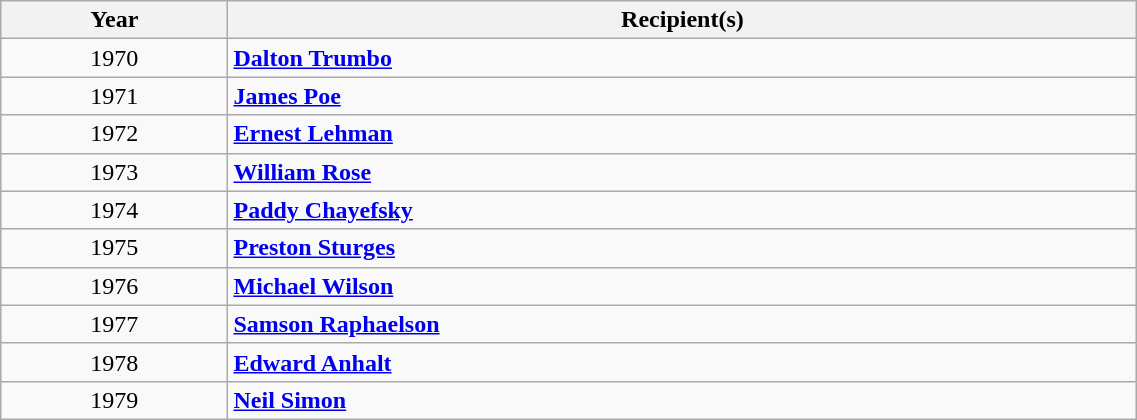<table class="wikitable" style="width: 60%;">
<tr>
<th width="20%">Year</th>
<th width="80%">Recipient(s)</th>
</tr>
<tr>
<td style="text-align:center;">1970</td>
<td><strong><a href='#'>Dalton Trumbo</a></strong></td>
</tr>
<tr>
<td style="text-align:center;">1971</td>
<td><strong><a href='#'>James Poe</a></strong></td>
</tr>
<tr>
<td style="text-align:center;">1972</td>
<td><strong><a href='#'>Ernest Lehman</a></strong></td>
</tr>
<tr>
<td style="text-align:center;">1973</td>
<td><strong><a href='#'>William Rose</a></strong></td>
</tr>
<tr>
<td style="text-align:center;">1974</td>
<td><strong><a href='#'>Paddy Chayefsky</a></strong></td>
</tr>
<tr>
<td style="text-align:center;">1975</td>
<td><strong><a href='#'>Preston Sturges</a></strong></td>
</tr>
<tr>
<td style="text-align:center;">1976</td>
<td><strong><a href='#'>Michael Wilson</a></strong></td>
</tr>
<tr>
<td style="text-align:center;">1977</td>
<td><strong><a href='#'>Samson Raphaelson</a></strong></td>
</tr>
<tr>
<td style="text-align:center;">1978</td>
<td><strong><a href='#'>Edward Anhalt</a></strong></td>
</tr>
<tr>
<td style="text-align:center;">1979</td>
<td><strong><a href='#'>Neil Simon</a></strong></td>
</tr>
</table>
